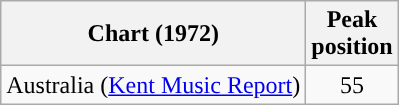<table class="wikitable">
<tr>
<th scope="col">Chart (1972)</th>
<th>Peak<br>position</th>
</tr>
<tr>
<td>Australia (<a href='#'>Kent Music Report</a>)</td>
<td style="text-align:center;">55</td>
</tr>
</table>
